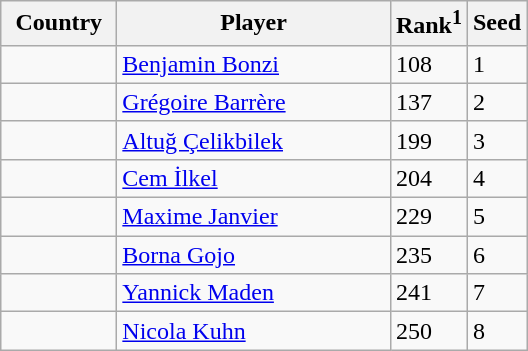<table class="sortable wikitable">
<tr>
<th width="70">Country</th>
<th width="175">Player</th>
<th>Rank<sup>1</sup></th>
<th>Seed</th>
</tr>
<tr>
<td></td>
<td><a href='#'>Benjamin Bonzi</a></td>
<td>108</td>
<td>1</td>
</tr>
<tr>
<td></td>
<td><a href='#'>Grégoire Barrère</a></td>
<td>137</td>
<td>2</td>
</tr>
<tr>
<td></td>
<td><a href='#'>Altuğ Çelikbilek</a></td>
<td>199</td>
<td>3</td>
</tr>
<tr>
<td></td>
<td><a href='#'>Cem İlkel</a></td>
<td>204</td>
<td>4</td>
</tr>
<tr>
<td></td>
<td><a href='#'>Maxime Janvier</a></td>
<td>229</td>
<td>5</td>
</tr>
<tr>
<td></td>
<td><a href='#'>Borna Gojo</a></td>
<td>235</td>
<td>6</td>
</tr>
<tr>
<td></td>
<td><a href='#'>Yannick Maden</a></td>
<td>241</td>
<td>7</td>
</tr>
<tr>
<td></td>
<td><a href='#'>Nicola Kuhn</a></td>
<td>250</td>
<td>8</td>
</tr>
</table>
